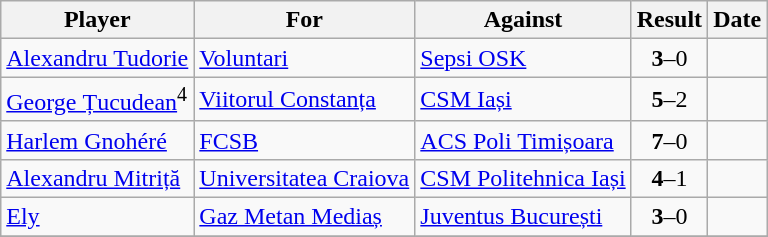<table class="wikitable sortable">
<tr>
<th>Player</th>
<th>For</th>
<th>Against</th>
<th style="text-align:center">Result</th>
<th>Date</th>
</tr>
<tr>
<td> <a href='#'>Alexandru Tudorie</a></td>
<td><a href='#'>Voluntari</a></td>
<td><a href='#'>Sepsi OSK</a></td>
<td style="text-align:center;"><strong>3</strong>–0</td>
<td></td>
</tr>
<tr>
<td> <a href='#'>George Țucudean</a><sup>4</sup></td>
<td><a href='#'>Viitorul Constanța</a></td>
<td><a href='#'>CSM Iași</a></td>
<td style="text-align:center;"><strong>5</strong>–2</td>
<td></td>
</tr>
<tr>
<td> <a href='#'>Harlem Gnohéré</a></td>
<td><a href='#'>FCSB</a></td>
<td><a href='#'>ACS Poli Timișoara</a></td>
<td style="text-align:center;"><strong>7</strong>–0</td>
<td></td>
</tr>
<tr>
<td> <a href='#'>Alexandru Mitriță</a></td>
<td><a href='#'>Universitatea Craiova</a></td>
<td><a href='#'>CSM Politehnica Iași</a></td>
<td style="text-align:center;"><strong>4</strong>–1</td>
<td></td>
</tr>
<tr>
<td> <a href='#'>Ely</a></td>
<td><a href='#'>Gaz Metan Mediaș</a></td>
<td><a href='#'>Juventus București</a></td>
<td style="text-align:center;"><strong>3</strong>–0</td>
<td></td>
</tr>
<tr>
</tr>
</table>
